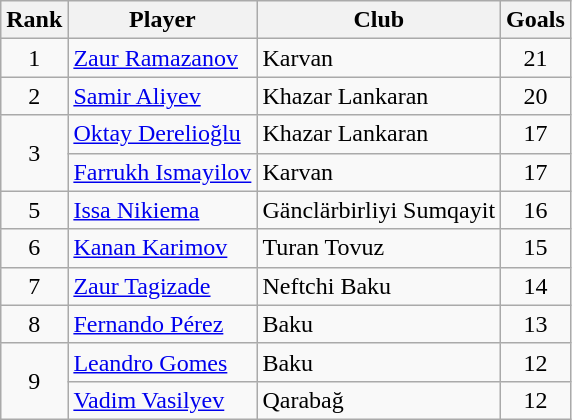<table class="wikitable" style="text-align:center">
<tr>
<th>Rank</th>
<th>Player</th>
<th>Club</th>
<th>Goals</th>
</tr>
<tr>
<td>1</td>
<td align="left"> <a href='#'>Zaur Ramazanov</a></td>
<td align="left">Karvan</td>
<td>21</td>
</tr>
<tr>
<td>2</td>
<td align="left"> <a href='#'>Samir Aliyev</a></td>
<td align="left">Khazar Lankaran</td>
<td>20</td>
</tr>
<tr>
<td rowspan="2">3</td>
<td align="left"> <a href='#'>Oktay Derelioğlu</a></td>
<td align="left">Khazar Lankaran</td>
<td>17</td>
</tr>
<tr>
<td align="left"> <a href='#'>Farrukh Ismayilov</a></td>
<td align="left">Karvan</td>
<td>17</td>
</tr>
<tr>
<td>5</td>
<td align="left"> <a href='#'>Issa Nikiema</a></td>
<td align="left">Gänclärbirliyi Sumqayit</td>
<td>16</td>
</tr>
<tr>
<td>6</td>
<td align="left"> <a href='#'>Kanan Karimov</a></td>
<td align="left">Turan Tovuz</td>
<td>15</td>
</tr>
<tr>
<td>7</td>
<td align="left"> <a href='#'>Zaur Tagizade</a></td>
<td align="left">Neftchi Baku</td>
<td>14</td>
</tr>
<tr>
<td>8</td>
<td align="left"> <a href='#'>Fernando Pérez</a></td>
<td align="left">Baku</td>
<td>13</td>
</tr>
<tr>
<td rowspan="2">9</td>
<td align="left"> <a href='#'>Leandro Gomes</a></td>
<td align="left">Baku</td>
<td>12</td>
</tr>
<tr>
<td align="left"> <a href='#'>Vadim Vasilyev</a></td>
<td align="left">Qarabağ</td>
<td>12</td>
</tr>
</table>
